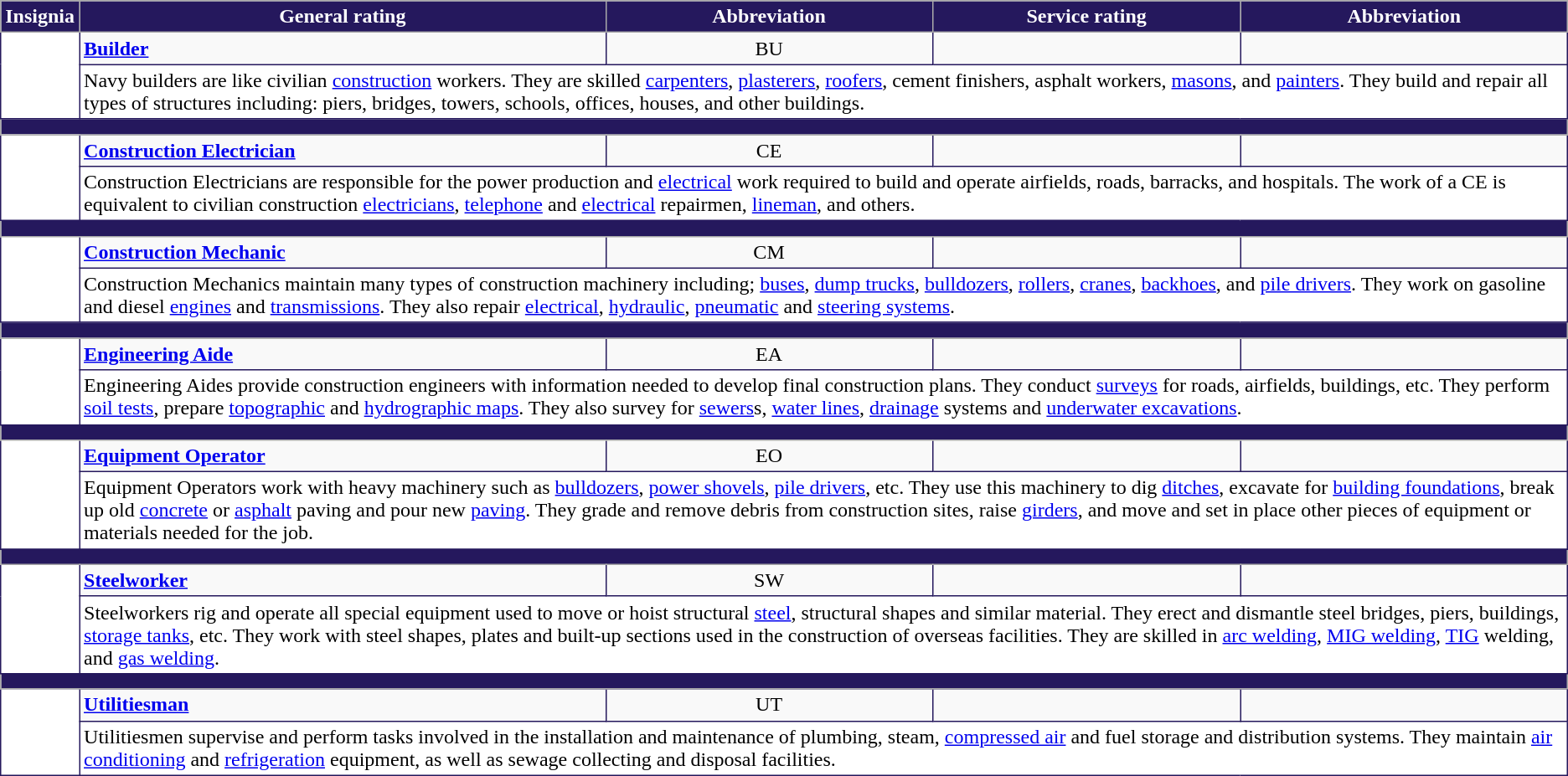<table class="wikitable" style="border:#25185d;">
<tr>
<th style="background:#25185d; color:white;">Insignia</th>
<th style="background:#25185d; color:white;">General rating</th>
<th style="background:#25185d; color:white;">Abbreviation</th>
<th style="background:#25185d; color:white;">Service rating</th>
<th style="background:#25185d; color:white;">Abbreviation</th>
</tr>
<tr>
<td style="border:1px solid #25185d; background:#fff;" rowspan="2"></td>
<td style="border: 1px solid #25185d;"><strong><a href='#'>Builder</a></strong></td>
<td style="border: 1px solid #25185d; text-align: center">BU</td>
<td style="border: 1px solid #25185d; text-align: center; font-size: x-small"></td>
<td style="border: 1px solid #25185d; text-align: center; font-size: x-small"></td>
</tr>
<tr style="border:1px solid #25185d; background:#fff;"|>
<td colspan="4" style="border:1px solid #25185d; vertical-align:top;">Navy builders are like civilian <a href='#'>construction</a> workers. They are skilled <a href='#'>carpenters</a>, <a href='#'>plasterers</a>, <a href='#'>roofers</a>, cement finishers, asphalt workers, <a href='#'>masons</a>, and <a href='#'>painters</a>. They build and repair all types of structures including: piers, bridges, towers, schools, offices, houses, and other buildings.</td>
</tr>
<tr>
<td colspan="5"  style="background:#25185d; height:5px;"></td>
</tr>
<tr>
<td style="border:1px solid #25185d; background:#fff;" rowspan="2"></td>
<td style="border: 1px solid #25185d;"><strong><a href='#'>Construction Electrician</a></strong></td>
<td style="border: 1px solid #25185d; text-align: center">CE</td>
<td style="border: 1px solid #25185d; text-align: center; font-size: x-small"></td>
<td style="border: 1px solid #25185d; text-align: center; font-size: x-small"></td>
</tr>
<tr style="border:1px solid #25185d; background:#fff;"|>
<td colspan="4" style="border:1px solid #25185d; vertical-align:top;">Construction Electricians are responsible for the power production and <a href='#'>electrical</a> work required to build and operate airfields, roads, barracks, and hospitals. The work of a CE is equivalent to civilian construction <a href='#'>electricians</a>, <a href='#'>telephone</a> and <a href='#'>electrical</a> repairmen, <a href='#'>lineman</a>, and others.</td>
</tr>
<tr>
<td colspan="5"  style="background:#25185d; height:5px;"></td>
</tr>
<tr>
<td style="border:1px solid #25185d; background:#fff;" rowspan="2"></td>
<td style="border: 1px solid #25185d;"><strong><a href='#'>Construction Mechanic</a></strong></td>
<td style="border: 1px solid #25185d; text-align: center">CM</td>
<td style="border: 1px solid #25185d; text-align: center; font-size: x-small"></td>
<td style="border: 1px solid #25185d; text-align: center; font-size: x-small"></td>
</tr>
<tr style="border:1px solid #25185d; background:#fff;"|>
<td colspan="4" style="border:1px solid #25185d; vertical-align:top;">Construction Mechanics maintain many types of construction machinery including; <a href='#'>buses</a>, <a href='#'>dump trucks</a>, <a href='#'>bulldozers</a>, <a href='#'>rollers</a>, <a href='#'>cranes</a>, <a href='#'>backhoes</a>, and <a href='#'>pile drivers</a>. They work on gasoline and diesel <a href='#'>engines</a> and <a href='#'>transmissions</a>. They also repair <a href='#'>electrical</a>, <a href='#'>hydraulic</a>, <a href='#'>pneumatic</a> and <a href='#'>steering systems</a>.</td>
</tr>
<tr>
<td colspan="5"  style="background:#25185d; height:5px;"></td>
</tr>
<tr>
<td style="border:1px solid #25185d; background:#fff;" rowspan="2"></td>
<td style="border: 1px solid #25185d;"><strong><a href='#'>Engineering Aide</a></strong></td>
<td style="border: 1px solid #25185d; text-align: center">EA</td>
<td style="border: 1px solid #25185d; text-align: center; font-size: x-small"></td>
<td style="border: 1px solid #25185d; text-align: center; font-size: x-small"></td>
</tr>
<tr style="border:1px solid #25185d; background:#fff;"|>
<td colspan="4" style="border:1px solid #25185d; vertical-align:top;">Engineering Aides provide construction engineers with information needed to develop final construction plans. They conduct <a href='#'>surveys</a> for roads, airfields, buildings, etc. They perform <a href='#'>soil tests</a>, prepare <a href='#'>topographic</a> and <a href='#'>hydrographic maps</a>. They also survey for <a href='#'>sewers</a>s, <a href='#'>water lines</a>, <a href='#'>drainage</a> systems and <a href='#'>underwater excavations</a>.</td>
</tr>
<tr>
<td colspan="5"  style="background:#25185d; height:5px;"></td>
</tr>
<tr>
<td style="border:1px solid #25185d; background:#fff;" rowspan="2"></td>
<td style="border: 1px solid #25185d;"><strong><a href='#'>Equipment Operator</a></strong></td>
<td style="border: 1px solid #25185d; text-align: center">EO</td>
<td style="border: 1px solid #25185d; text-align: center; font-size: x-small"></td>
<td style="border: 1px solid #25185d; text-align: center; font-size: x-small"></td>
</tr>
<tr style="border:1px solid #25185d; background:#fff;"|>
<td colspan="4" style="border:1px solid #25185d; vertical-align:top;">Equipment Operators work with heavy machinery such as <a href='#'>bulldozers</a>, <a href='#'>power shovels</a>, <a href='#'>pile drivers</a>, etc. They use this machinery to dig <a href='#'>ditches</a>, excavate for <a href='#'>building foundations</a>, break up old <a href='#'>concrete</a> or <a href='#'>asphalt</a> paving and pour new <a href='#'>paving</a>. They grade and remove debris from construction sites, raise <a href='#'>girders</a>, and move and set in place other pieces of equipment or materials needed for the job.</td>
</tr>
<tr>
<td colspan="5"  style="background:#25185d; height:5px;"></td>
</tr>
<tr>
<td style="border:1px solid #25185d; background:#fff;" rowspan="2"></td>
<td style="border: 1px solid #25185d;"><strong><a href='#'>Steelworker</a></strong></td>
<td style="border: 1px solid #25185d; text-align: center">SW</td>
<td style="border: 1px solid #25185d; text-align: center; font-size: x-small"></td>
<td style="border: 1px solid #25185d; text-align: center; font-size: x-small"></td>
</tr>
<tr style="border:1px solid #25185d; background:#fff;"|>
<td colspan="4" style="border:1px solid #25185d; vertical-align:top;">Steelworkers rig and operate all special equipment used to move or hoist structural <a href='#'>steel</a>, structural shapes and similar material. They erect and dismantle steel bridges, piers, buildings, <a href='#'>storage tanks</a>, etc. They work with steel shapes, plates and built-up sections used in the construction of overseas facilities. They are skilled in <a href='#'>arc welding</a>, <a href='#'>MIG welding</a>, <a href='#'>TIG</a> welding, and <a href='#'>gas welding</a>.</td>
</tr>
<tr>
<td colspan="5"  style="background:#25185d; height:5px;"></td>
</tr>
<tr>
<td style="border:1px solid #25185d; background:#fff;" rowspan="2"></td>
<td style="border: 1px solid #25185d;"><strong><a href='#'>Utilitiesman</a></strong></td>
<td style="border: 1px solid #25185d; text-align: center">UT</td>
<td style="border: 1px solid #25185d; text-align: center; font-size: x-small"></td>
<td style="border: 1px solid #25185d; text-align: center; font-size: x-small"></td>
</tr>
<tr style="border:1px solid #25185d; background:#fff;"|>
<td colspan="4" style="border:1px solid #25185d; vertical-align:top;">Utilitiesmen supervise and perform tasks involved in the installation and maintenance of plumbing, steam, <a href='#'>compressed air</a> and fuel storage and distribution systems. They maintain <a href='#'>air conditioning</a> and <a href='#'>refrigeration</a> equipment, as well as sewage collecting and disposal facilities.</td>
</tr>
</table>
